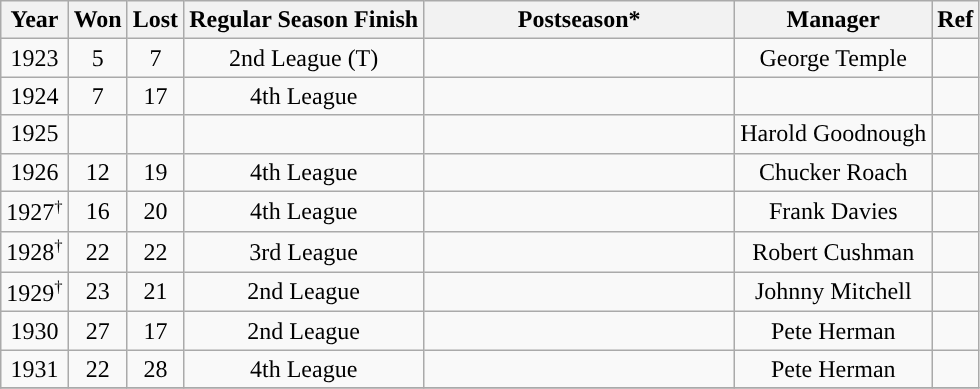<table class="wikitable" style="text-align:center">
<tr>
<th>Year</th>
<th>Won</th>
<th>Lost</th>
<th>Regular Season Finish</th>
<th scope="col" style="width: 200px; ">Postseason*</th>
<th>Manager</th>
<th>Ref</th>
</tr>
<tr>
<td>1923</td>
<td>5</td>
<td>7</td>
<td>2nd League (T)</td>
<td></td>
<td>George Temple</td>
<td></td>
</tr>
<tr>
<td>1924</td>
<td>7</td>
<td>17</td>
<td>4th League</td>
<td></td>
<td></td>
<td></td>
</tr>
<tr>
<td>1925</td>
<td></td>
<td></td>
<td></td>
<td></td>
<td>Harold Goodnough</td>
<td></td>
</tr>
<tr>
<td>1926</td>
<td>12</td>
<td>19</td>
<td>4th League</td>
<td></td>
<td>Chucker Roach</td>
<td></td>
</tr>
<tr>
<td>1927<small><sup>†</sup></small></td>
<td>16</td>
<td>20</td>
<td>4th League</td>
<td></td>
<td>Frank Davies</td>
<td></td>
</tr>
<tr>
<td>1928<small><sup>†</sup></small></td>
<td>22</td>
<td>22</td>
<td>3rd League</td>
<td></td>
<td>Robert Cushman</td>
<td></td>
</tr>
<tr>
<td>1929<small><sup>†</sup></small></td>
<td>23</td>
<td>21</td>
<td>2nd League</td>
<td></td>
<td>Johnny Mitchell</td>
<td></td>
</tr>
<tr>
<td>1930</td>
<td>27</td>
<td>17</td>
<td>2nd League</td>
<td></td>
<td>Pete Herman</td>
<td></td>
</tr>
<tr>
<td>1931</td>
<td>22</td>
<td>28</td>
<td>4th League</td>
<td></td>
<td>Pete Herman</td>
<td></td>
</tr>
<tr>
</tr>
</table>
